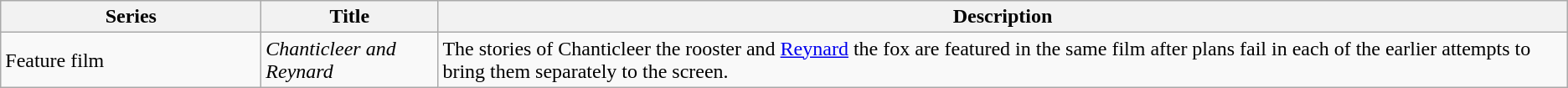<table class="wikitable">
<tr>
<th style="width:150pt;">Series</th>
<th style="width:100pt;">Title</th>
<th>Description</th>
</tr>
<tr>
<td>Feature film</td>
<td><em>Chanticleer and Reynard</em></td>
<td>The stories of Chanticleer the rooster and <a href='#'>Reynard</a> the fox are featured in the same film after plans fail in each of the earlier attempts to bring them separately to the screen.</td>
</tr>
</table>
